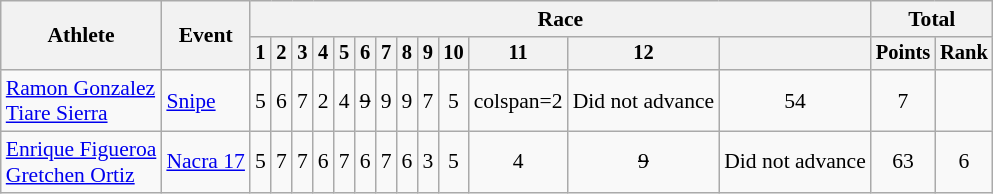<table class=wikitable style=font-size:90%;text-align:center>
<tr>
<th rowspan=2>Athlete</th>
<th rowspan=2>Event</th>
<th colspan=13>Race</th>
<th colspan=2>Total</th>
</tr>
<tr style=font-size:95%>
<th>1</th>
<th>2</th>
<th>3</th>
<th>4</th>
<th>5</th>
<th>6</th>
<th>7</th>
<th>8</th>
<th>9</th>
<th>10</th>
<th>11</th>
<th>12</th>
<th></th>
<th>Points</th>
<th>Rank</th>
</tr>
<tr>
<td align=left><a href='#'>Ramon Gonzalez</a><br><a href='#'>Tiare Sierra</a></td>
<td align=left><a href='#'>Snipe</a></td>
<td>5</td>
<td>6</td>
<td>7</td>
<td>2</td>
<td>4</td>
<td><s>9</s></td>
<td>9</td>
<td>9</td>
<td>7</td>
<td>5</td>
<td>colspan=2 </td>
<td>Did not advance</td>
<td>54</td>
<td>7</td>
</tr>
<tr>
<td align=left><a href='#'>Enrique Figueroa</a><br><a href='#'>Gretchen Ortiz</a></td>
<td align=left><a href='#'>Nacra 17</a></td>
<td>5</td>
<td>7</td>
<td>7</td>
<td>6</td>
<td>7</td>
<td>6</td>
<td>7</td>
<td>6</td>
<td>3</td>
<td>5</td>
<td>4</td>
<td><s>9</s></td>
<td>Did not advance</td>
<td>63</td>
<td>6</td>
</tr>
</table>
